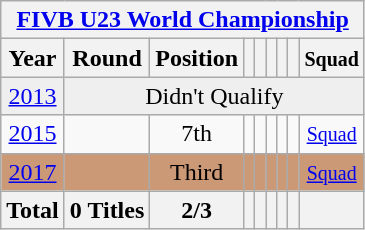<table class="wikitable" style="text-align: center;">
<tr>
<th colspan=9><a href='#'>FIVB U23 World Championship</a></th>
</tr>
<tr>
<th>Year</th>
<th>Round</th>
<th>Position</th>
<th></th>
<th></th>
<th></th>
<th></th>
<th></th>
<th><small>Squad</small></th>
</tr>
<tr bgcolor="efefef">
<td> <a href='#'>2013</a></td>
<td colspan=9>Didn't Qualify</td>
</tr>
<tr>
<td> <a href='#'>2015</a></td>
<td></td>
<td>7th</td>
<td></td>
<td></td>
<td></td>
<td></td>
<td></td>
<td><small><a href='#'>Squad</a></small></td>
</tr>
<tr bgcolor="cc9977">
<td> <a href='#'>2017</a></td>
<td></td>
<td>Third</td>
<td></td>
<td></td>
<td></td>
<td></td>
<td></td>
<td><small><a href='#'>Squad</a></small></td>
</tr>
<tr>
<th>Total</th>
<th>0 Titles</th>
<th>2/3</th>
<th></th>
<th></th>
<th></th>
<th></th>
<th></th>
<th></th>
</tr>
</table>
